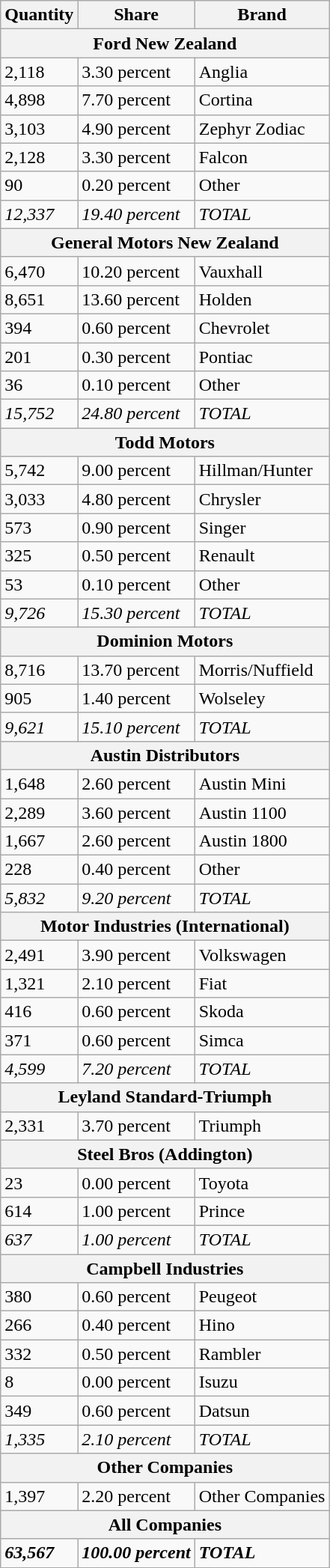<table class="wikitable mw-collapsible">
<tr>
<th>Quantity</th>
<th>Share</th>
<th>Brand</th>
</tr>
<tr>
<th colspan="3"><strong>Ford New Zealand</strong></th>
</tr>
<tr>
<td>2,118</td>
<td>3.30 percent</td>
<td>Anglia</td>
</tr>
<tr>
<td>4,898</td>
<td>7.70 percent</td>
<td>Cortina</td>
</tr>
<tr>
<td>3,103</td>
<td>4.90 percent</td>
<td>Zephyr Zodiac</td>
</tr>
<tr>
<td>2,128</td>
<td>3.30 percent</td>
<td>Falcon</td>
</tr>
<tr>
<td>90</td>
<td>0.20 percent</td>
<td>Other</td>
</tr>
<tr>
<td><em>12,337</em></td>
<td><em>19.40 percent</em></td>
<td><em>TOTAL</em></td>
</tr>
<tr>
<th colspan="3"><strong>General Motors New Zealand</strong></th>
</tr>
<tr>
<td>6,470</td>
<td>10.20 percent</td>
<td>Vauxhall</td>
</tr>
<tr>
<td>8,651</td>
<td>13.60 percent</td>
<td>Holden</td>
</tr>
<tr>
<td>394</td>
<td>0.60 percent</td>
<td>Chevrolet</td>
</tr>
<tr>
<td>201</td>
<td>0.30 percent</td>
<td>Pontiac</td>
</tr>
<tr>
<td>36</td>
<td>0.10 percent</td>
<td>Other</td>
</tr>
<tr>
<td><em>15,752</em></td>
<td><em>24.80 percent</em></td>
<td><em>TOTAL</em></td>
</tr>
<tr>
<th colspan="3"><strong>Todd  Motors</strong></th>
</tr>
<tr>
<td>5,742</td>
<td>9.00 percent</td>
<td>Hillman/Hunter</td>
</tr>
<tr>
<td>3,033</td>
<td>4.80 percent</td>
<td>Chrysler</td>
</tr>
<tr>
<td>573</td>
<td>0.90 percent</td>
<td>Singer</td>
</tr>
<tr>
<td>325</td>
<td>0.50 percent</td>
<td>Renault</td>
</tr>
<tr>
<td>53</td>
<td>0.10 percent</td>
<td>Other</td>
</tr>
<tr>
<td><em>9,726</em></td>
<td><em>15.30 percent</em></td>
<td><em>TOTAL</em></td>
</tr>
<tr>
<th colspan="3"><strong>Dominion  Motors</strong></th>
</tr>
<tr>
<td>8,716</td>
<td>13.70 percent</td>
<td>Morris/Nuffield</td>
</tr>
<tr>
<td>905</td>
<td>1.40 percent</td>
<td>Wolseley</td>
</tr>
<tr>
<td><em>9,621</em></td>
<td><em>15.10 percent</em></td>
<td><em>TOTAL</em></td>
</tr>
<tr>
<th colspan="3"><strong>Austin  Distributors</strong></th>
</tr>
<tr>
<td>1,648</td>
<td>2.60 percent</td>
<td>Austin Mini</td>
</tr>
<tr>
<td>2,289</td>
<td>3.60 percent</td>
<td>Austin 1100</td>
</tr>
<tr>
<td>1,667</td>
<td>2.60 percent</td>
<td>Austin 1800</td>
</tr>
<tr>
<td>228</td>
<td>0.40 percent</td>
<td>Other</td>
</tr>
<tr>
<td><em>5,832</em></td>
<td><em>9.20 percent</em></td>
<td><em>TOTAL</em></td>
</tr>
<tr>
<th colspan="3"><strong>Motor Industries (International)</strong></th>
</tr>
<tr>
<td>2,491</td>
<td>3.90 percent</td>
<td>Volkswagen</td>
</tr>
<tr>
<td>1,321</td>
<td>2.10 percent</td>
<td>Fiat</td>
</tr>
<tr>
<td>416</td>
<td>0.60 percent</td>
<td>Skoda</td>
</tr>
<tr>
<td>371</td>
<td>0.60 percent</td>
<td>Simca</td>
</tr>
<tr>
<td><em>4,599</em></td>
<td><em>7.20 percent</em></td>
<td><em>TOTAL</em></td>
</tr>
<tr>
<th colspan="3"><strong>Leyland Standard-Triumph</strong></th>
</tr>
<tr>
<td>2,331</td>
<td>3.70 percent</td>
<td>Triumph</td>
</tr>
<tr>
<th colspan="3"><strong>Steel Bros (Addington)</strong></th>
</tr>
<tr>
<td>23</td>
<td>0.00 percent</td>
<td>Toyota</td>
</tr>
<tr>
<td>614</td>
<td>1.00 percent</td>
<td>Prince</td>
</tr>
<tr>
<td><em>637</em></td>
<td><em>1.00 percent</em></td>
<td><em>TOTAL</em></td>
</tr>
<tr>
<th colspan="3"><strong>Campbell Industries</strong></th>
</tr>
<tr>
<td>380</td>
<td>0.60 percent</td>
<td>Peugeot</td>
</tr>
<tr>
<td>266</td>
<td>0.40 percent</td>
<td>Hino</td>
</tr>
<tr>
<td>332</td>
<td>0.50 percent</td>
<td>Rambler</td>
</tr>
<tr>
<td>8</td>
<td>0.00 percent</td>
<td>Isuzu</td>
</tr>
<tr>
<td>349</td>
<td>0.60 percent</td>
<td>Datsun</td>
</tr>
<tr>
<td><em>1,335</em></td>
<td><em>2.10 percent</em></td>
<td><em>TOTAL</em></td>
</tr>
<tr>
<th colspan="3"><strong>Other Companies</strong></th>
</tr>
<tr>
<td>1,397</td>
<td>2.20 percent</td>
<td>Other Companies</td>
</tr>
<tr>
<th colspan="3"><strong>All Companies</strong></th>
</tr>
<tr>
<td><strong><em>63,567</em></strong></td>
<td><strong><em>100.00 percent</em></strong></td>
<td><strong><em>TOTAL</em></strong></td>
</tr>
</table>
